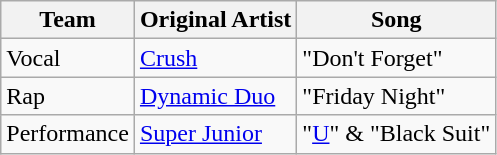<table class="wikitable">
<tr>
<th>Team</th>
<th>Original Artist</th>
<th>Song</th>
</tr>
<tr>
<td>Vocal</td>
<td><a href='#'>Crush</a></td>
<td>"Don't Forget"</td>
</tr>
<tr>
<td>Rap</td>
<td><a href='#'>Dynamic Duo</a></td>
<td>"Friday Night"</td>
</tr>
<tr>
<td>Performance</td>
<td><a href='#'>Super Junior</a></td>
<td>"<a href='#'>U</a>" & "Black Suit"</td>
</tr>
</table>
